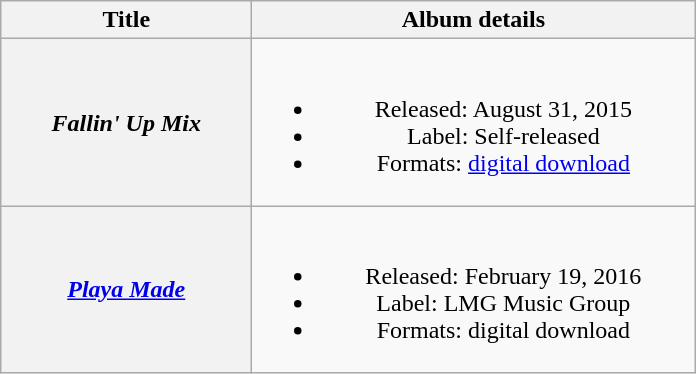<table class="wikitable plainrowheaders" style="text-align:center;">
<tr>
<th scope="col" style="width:10em;">Title</th>
<th scope="col" style="width:18em;">Album details</th>
</tr>
<tr>
<th scope="row"><em>Fallin' Up Mix</em></th>
<td><br><ul><li>Released: August 31, 2015</li><li>Label: Self-released</li><li>Formats: <a href='#'>digital download</a></li></ul></td>
</tr>
<tr>
<th scope="row"><em><a href='#'>Playa Made</a></em></th>
<td><br><ul><li>Released: February 19, 2016</li><li>Label: LMG Music Group</li><li>Formats: digital download</li></ul></td>
</tr>
</table>
